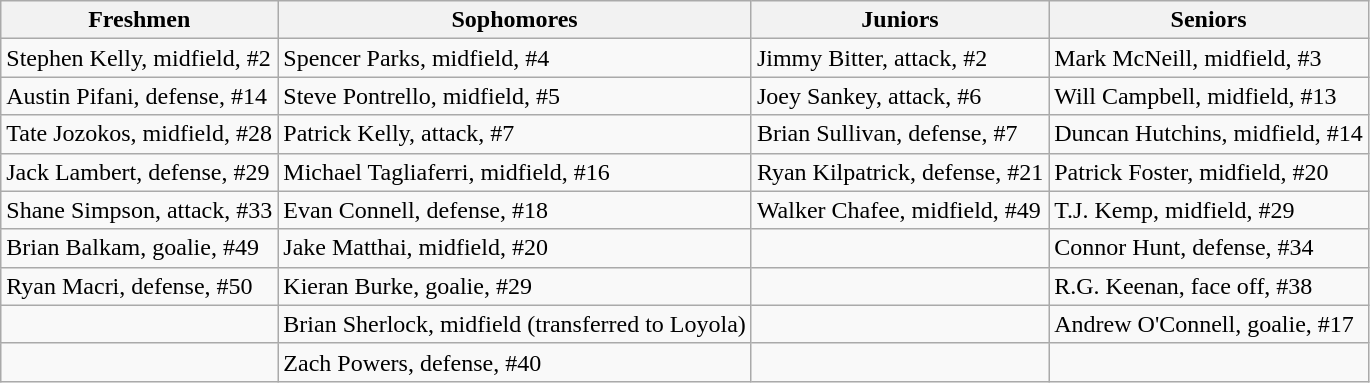<table class="wikitable">
<tr ;>
<th>Freshmen</th>
<th>Sophomores</th>
<th>Juniors</th>
<th>Seniors</th>
</tr>
<tr>
<td>Stephen Kelly, midfield, #2</td>
<td>Spencer Parks, midfield, #4</td>
<td>Jimmy Bitter, attack, #2</td>
<td>Mark McNeill, midfield, #3</td>
</tr>
<tr>
<td>Austin Pifani, defense, #14</td>
<td>Steve Pontrello, midfield, #5</td>
<td>Joey Sankey, attack, #6</td>
<td>Will Campbell, midfield, #13</td>
</tr>
<tr>
<td>Tate Jozokos, midfield, #28</td>
<td>Patrick Kelly, attack, #7</td>
<td>Brian Sullivan, defense, #7</td>
<td>Duncan Hutchins, midfield, #14</td>
</tr>
<tr>
<td>Jack Lambert, defense, #29</td>
<td>Michael Tagliaferri, midfield, #16</td>
<td>Ryan Kilpatrick, defense, #21</td>
<td>Patrick Foster, midfield, #20</td>
</tr>
<tr>
<td>Shane Simpson, attack, #33</td>
<td>Evan Connell, defense, #18</td>
<td>Walker Chafee, midfield, #49</td>
<td>T.J. Kemp, midfield, #29</td>
</tr>
<tr>
<td>Brian Balkam, goalie, #49</td>
<td>Jake Matthai, midfield, #20</td>
<td></td>
<td>Connor Hunt, defense, #34</td>
</tr>
<tr>
<td>Ryan Macri, defense, #50</td>
<td>Kieran Burke, goalie, #29</td>
<td></td>
<td>R.G. Keenan, face off, #38</td>
</tr>
<tr>
<td></td>
<td>Brian Sherlock, midfield (transferred to Loyola)</td>
<td></td>
<td>Andrew O'Connell, goalie, #17</td>
</tr>
<tr>
<td></td>
<td>Zach Powers, defense, #40</td>
<td></td>
<td></td>
</tr>
</table>
